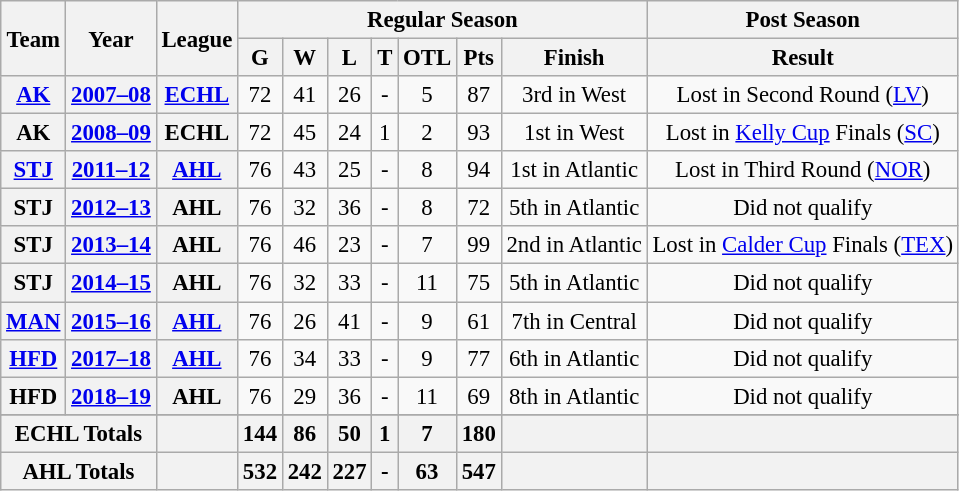<table class="wikitable" style="font-size: 95%; text-align:center;">
<tr>
<th rowspan="2">Team</th>
<th rowspan="2">Year</th>
<th rowspan="2">League</th>
<th colspan="7">Regular Season</th>
<th colspan="1">Post Season</th>
</tr>
<tr>
<th>G</th>
<th>W</th>
<th>L</th>
<th>T</th>
<th>OTL</th>
<th>Pts</th>
<th>Finish</th>
<th>Result</th>
</tr>
<tr>
<th><a href='#'>AK</a></th>
<th><a href='#'>2007–08</a></th>
<th><a href='#'>ECHL</a></th>
<td>72</td>
<td>41</td>
<td>26</td>
<td>-</td>
<td>5</td>
<td>87</td>
<td>3rd in West</td>
<td>Lost in Second Round (<a href='#'>LV</a>)</td>
</tr>
<tr>
<th>AK</th>
<th><a href='#'>2008–09</a></th>
<th>ECHL</th>
<td>72</td>
<td>45</td>
<td>24</td>
<td>1</td>
<td>2</td>
<td>93</td>
<td>1st in West</td>
<td>Lost in <a href='#'>Kelly Cup</a> Finals (<a href='#'>SC</a>)</td>
</tr>
<tr>
<th><a href='#'>STJ</a></th>
<th><a href='#'>2011–12</a></th>
<th><a href='#'>AHL</a></th>
<td>76</td>
<td>43</td>
<td>25</td>
<td>-</td>
<td>8</td>
<td>94</td>
<td>1st in Atlantic</td>
<td>Lost in Third Round (<a href='#'>NOR</a>)</td>
</tr>
<tr>
<th>STJ</th>
<th><a href='#'>2012–13</a></th>
<th>AHL</th>
<td>76</td>
<td>32</td>
<td>36</td>
<td>-</td>
<td>8</td>
<td>72</td>
<td>5th in Atlantic</td>
<td>Did not qualify</td>
</tr>
<tr>
<th>STJ</th>
<th><a href='#'>2013–14</a></th>
<th>AHL</th>
<td>76</td>
<td>46</td>
<td>23</td>
<td>-</td>
<td>7</td>
<td>99</td>
<td>2nd in Atlantic</td>
<td>Lost in <a href='#'>Calder Cup</a> Finals (<a href='#'>TEX</a>)</td>
</tr>
<tr>
<th>STJ</th>
<th><a href='#'>2014–15</a></th>
<th>AHL</th>
<td>76</td>
<td>32</td>
<td>33</td>
<td>-</td>
<td>11</td>
<td>75</td>
<td>5th in Atlantic</td>
<td>Did not qualify</td>
</tr>
<tr>
<th><a href='#'>MAN</a></th>
<th><a href='#'>2015–16</a></th>
<th><a href='#'>AHL</a></th>
<td>76</td>
<td>26</td>
<td>41</td>
<td>-</td>
<td>9</td>
<td>61</td>
<td>7th in Central</td>
<td>Did not qualify</td>
</tr>
<tr>
<th><a href='#'>HFD</a></th>
<th><a href='#'>2017–18</a></th>
<th><a href='#'>AHL</a></th>
<td>76</td>
<td>34</td>
<td>33</td>
<td>-</td>
<td>9</td>
<td>77</td>
<td>6th in Atlantic</td>
<td>Did not qualify</td>
</tr>
<tr>
<th>HFD</th>
<th><a href='#'>2018–19</a></th>
<th>AHL</th>
<td>76</td>
<td>29</td>
<td>36</td>
<td>-</td>
<td>11</td>
<td>69</td>
<td>8th in Atlantic</td>
<td>Did not qualify</td>
</tr>
<tr>
</tr>
<tr>
<th colspan="2">ECHL Totals</th>
<th></th>
<th>144</th>
<th>86</th>
<th>50</th>
<th>1</th>
<th>7</th>
<th>180</th>
<th></th>
<th></th>
</tr>
<tr>
<th colspan="2">AHL Totals</th>
<th></th>
<th>532</th>
<th>242</th>
<th>227</th>
<th>-</th>
<th>63</th>
<th>547</th>
<th></th>
<th></th>
</tr>
</table>
